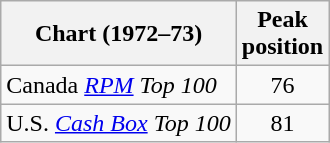<table class="wikitable">
<tr>
<th align="left">Chart (1972–73)</th>
<th align="left">Peak<br>position</th>
</tr>
<tr>
<td>Canada <em><a href='#'>RPM</a> Top 100</em> </td>
<td style="text-align:center;">76</td>
</tr>
<tr>
<td>U.S. <em><a href='#'>Cash Box</a> Top 100</em> </td>
<td style="text-align:center;">81</td>
</tr>
</table>
